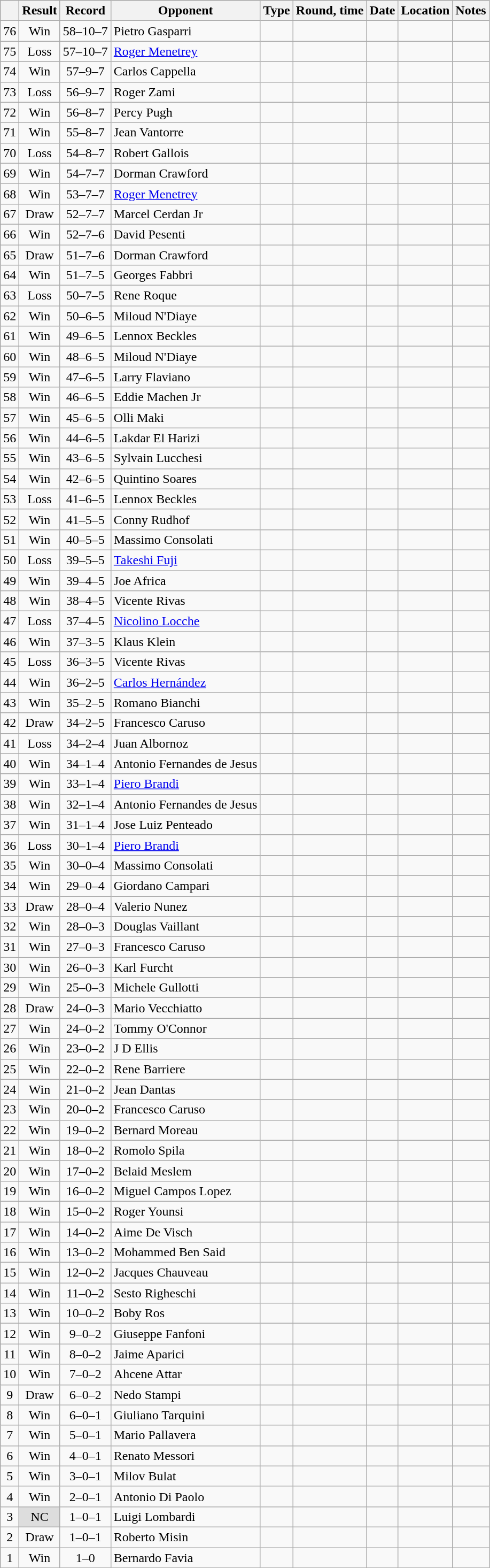<table class=wikitable style=text-align:center>
<tr>
<th></th>
<th>Result</th>
<th>Record</th>
<th>Opponent</th>
<th>Type</th>
<th>Round, time</th>
<th>Date</th>
<th>Location</th>
<th>Notes</th>
</tr>
<tr>
<td>76</td>
<td>Win</td>
<td>58–10–7 </td>
<td align=left>Pietro Gasparri</td>
<td></td>
<td></td>
<td></td>
<td align=left></td>
<td align=left></td>
</tr>
<tr>
<td>75</td>
<td>Loss</td>
<td>57–10–7 </td>
<td align=left><a href='#'>Roger Menetrey</a></td>
<td></td>
<td></td>
<td></td>
<td align=left></td>
<td align=left></td>
</tr>
<tr>
<td>74</td>
<td>Win</td>
<td>57–9–7 </td>
<td align=left>Carlos Cappella</td>
<td></td>
<td></td>
<td></td>
<td align=left></td>
<td align=left></td>
</tr>
<tr>
<td>73</td>
<td>Loss</td>
<td>56–9–7 </td>
<td align=left>Roger Zami</td>
<td></td>
<td></td>
<td></td>
<td align=left></td>
<td align=left></td>
</tr>
<tr>
<td>72</td>
<td>Win</td>
<td>56–8–7 </td>
<td align=left>Percy Pugh</td>
<td></td>
<td></td>
<td></td>
<td align=left></td>
<td align=left></td>
</tr>
<tr>
<td>71</td>
<td>Win</td>
<td>55–8–7 </td>
<td align=left>Jean Vantorre</td>
<td></td>
<td></td>
<td></td>
<td align=left></td>
<td align=left></td>
</tr>
<tr>
<td>70</td>
<td>Loss</td>
<td>54–8–7 </td>
<td align=left>Robert Gallois</td>
<td></td>
<td></td>
<td></td>
<td align=left></td>
<td align=left></td>
</tr>
<tr>
<td>69</td>
<td>Win</td>
<td>54–7–7 </td>
<td align=left>Dorman Crawford</td>
<td></td>
<td></td>
<td></td>
<td align=left></td>
<td align=left></td>
</tr>
<tr>
<td>68</td>
<td>Win</td>
<td>53–7–7 </td>
<td align=left><a href='#'>Roger Menetrey</a></td>
<td></td>
<td></td>
<td></td>
<td align=left></td>
<td align=left></td>
</tr>
<tr>
<td>67</td>
<td>Draw</td>
<td>52–7–7 </td>
<td align=left>Marcel Cerdan Jr</td>
<td></td>
<td></td>
<td></td>
<td align=left></td>
<td align=left></td>
</tr>
<tr>
<td>66</td>
<td>Win</td>
<td>52–7–6 </td>
<td align=left>David Pesenti</td>
<td></td>
<td></td>
<td></td>
<td align=left></td>
<td align=left></td>
</tr>
<tr>
<td>65</td>
<td>Draw</td>
<td>51–7–6 </td>
<td align=left>Dorman Crawford</td>
<td></td>
<td></td>
<td></td>
<td align=left></td>
<td align=left></td>
</tr>
<tr>
<td>64</td>
<td>Win</td>
<td>51–7–5 </td>
<td align=left>Georges Fabbri</td>
<td></td>
<td></td>
<td></td>
<td align=left></td>
<td align=left></td>
</tr>
<tr>
<td>63</td>
<td>Loss</td>
<td>50–7–5 </td>
<td align=left>Rene Roque</td>
<td></td>
<td></td>
<td></td>
<td align=left></td>
<td align=left></td>
</tr>
<tr>
<td>62</td>
<td>Win</td>
<td>50–6–5 </td>
<td align=left>Miloud N'Diaye</td>
<td></td>
<td></td>
<td></td>
<td align=left></td>
<td align=left></td>
</tr>
<tr>
<td>61</td>
<td>Win</td>
<td>49–6–5 </td>
<td align=left>Lennox Beckles</td>
<td></td>
<td></td>
<td></td>
<td align=left></td>
<td align=left></td>
</tr>
<tr>
<td>60</td>
<td>Win</td>
<td>48–6–5 </td>
<td align=left>Miloud N'Diaye</td>
<td></td>
<td></td>
<td></td>
<td align=left></td>
<td align=left></td>
</tr>
<tr>
<td>59</td>
<td>Win</td>
<td>47–6–5 </td>
<td align=left>Larry Flaviano</td>
<td></td>
<td></td>
<td></td>
<td align=left></td>
<td align=left></td>
</tr>
<tr>
<td>58</td>
<td>Win</td>
<td>46–6–5 </td>
<td align=left>Eddie Machen Jr</td>
<td></td>
<td></td>
<td></td>
<td align=left></td>
<td align=left></td>
</tr>
<tr>
<td>57</td>
<td>Win</td>
<td>45–6–5 </td>
<td align=left>Olli Maki</td>
<td></td>
<td></td>
<td></td>
<td align=left></td>
<td align=left></td>
</tr>
<tr>
<td>56</td>
<td>Win</td>
<td>44–6–5 </td>
<td align=left>Lakdar El Harizi</td>
<td></td>
<td></td>
<td></td>
<td align=left></td>
<td align=left></td>
</tr>
<tr>
<td>55</td>
<td>Win</td>
<td>43–6–5 </td>
<td align=left>Sylvain Lucchesi</td>
<td></td>
<td></td>
<td></td>
<td align=left></td>
<td align=left></td>
</tr>
<tr>
<td>54</td>
<td>Win</td>
<td>42–6–5 </td>
<td align=left>Quintino Soares</td>
<td></td>
<td></td>
<td></td>
<td align=left></td>
<td align=left></td>
</tr>
<tr>
<td>53</td>
<td>Loss</td>
<td>41–6–5 </td>
<td align=left>Lennox Beckles</td>
<td></td>
<td></td>
<td></td>
<td align=left></td>
<td align=left></td>
</tr>
<tr>
<td>52</td>
<td>Win</td>
<td>41–5–5 </td>
<td align=left>Conny Rudhof</td>
<td></td>
<td></td>
<td></td>
<td align=left></td>
<td align=left></td>
</tr>
<tr>
<td>51</td>
<td>Win</td>
<td>40–5–5 </td>
<td align=left>Massimo Consolati</td>
<td></td>
<td></td>
<td></td>
<td align=left></td>
<td align=left></td>
</tr>
<tr>
<td>50</td>
<td>Loss</td>
<td>39–5–5 </td>
<td align=left><a href='#'>Takeshi Fuji</a></td>
<td></td>
<td></td>
<td></td>
<td align=left></td>
<td align=left></td>
</tr>
<tr>
<td>49</td>
<td>Win</td>
<td>39–4–5 </td>
<td align=left>Joe Africa</td>
<td></td>
<td></td>
<td></td>
<td align=left></td>
<td align=left></td>
</tr>
<tr>
<td>48</td>
<td>Win</td>
<td>38–4–5 </td>
<td align=left>Vicente Rivas</td>
<td></td>
<td></td>
<td></td>
<td align=left></td>
<td align=left></td>
</tr>
<tr>
<td>47</td>
<td>Loss</td>
<td>37–4–5 </td>
<td align=left><a href='#'>Nicolino Locche</a></td>
<td></td>
<td></td>
<td></td>
<td align=left></td>
<td align=left></td>
</tr>
<tr>
<td>46</td>
<td>Win</td>
<td>37–3–5 </td>
<td align=left>Klaus Klein</td>
<td></td>
<td></td>
<td></td>
<td align=left></td>
<td align=left></td>
</tr>
<tr>
<td>45</td>
<td>Loss</td>
<td>36–3–5 </td>
<td align=left>Vicente Rivas</td>
<td></td>
<td></td>
<td></td>
<td align=left></td>
<td align=left></td>
</tr>
<tr>
<td>44</td>
<td>Win</td>
<td>36–2–5 </td>
<td align=left><a href='#'>Carlos Hernández</a></td>
<td></td>
<td></td>
<td></td>
<td align=left></td>
<td align=left></td>
</tr>
<tr>
<td>43</td>
<td>Win</td>
<td>35–2–5 </td>
<td align=left>Romano Bianchi</td>
<td></td>
<td></td>
<td></td>
<td align=left></td>
<td align=left></td>
</tr>
<tr>
<td>42</td>
<td>Draw</td>
<td>34–2–5 </td>
<td align=left>Francesco Caruso</td>
<td></td>
<td></td>
<td></td>
<td align=left></td>
<td align=left></td>
</tr>
<tr>
<td>41</td>
<td>Loss</td>
<td>34–2–4 </td>
<td align=left>Juan Albornoz</td>
<td></td>
<td></td>
<td></td>
<td align=left></td>
<td align=left></td>
</tr>
<tr>
<td>40</td>
<td>Win</td>
<td>34–1–4 </td>
<td align=left>Antonio Fernandes de Jesus</td>
<td></td>
<td></td>
<td></td>
<td align=left></td>
<td align=left></td>
</tr>
<tr>
<td>39</td>
<td>Win</td>
<td>33–1–4 </td>
<td align=left><a href='#'>Piero Brandi</a></td>
<td></td>
<td></td>
<td></td>
<td align=left></td>
<td align=left></td>
</tr>
<tr>
<td>38</td>
<td>Win</td>
<td>32–1–4 </td>
<td align=left>Antonio Fernandes de Jesus</td>
<td></td>
<td></td>
<td></td>
<td align=left></td>
<td align=left></td>
</tr>
<tr>
<td>37</td>
<td>Win</td>
<td>31–1–4 </td>
<td align=left>Jose Luiz Penteado</td>
<td></td>
<td></td>
<td></td>
<td align=left></td>
<td align=left></td>
</tr>
<tr>
<td>36</td>
<td>Loss</td>
<td>30–1–4 </td>
<td align=left><a href='#'>Piero Brandi</a></td>
<td></td>
<td></td>
<td></td>
<td align=left></td>
<td align=left></td>
</tr>
<tr>
<td>35</td>
<td>Win</td>
<td>30–0–4 </td>
<td align=left>Massimo Consolati</td>
<td></td>
<td></td>
<td></td>
<td align=left></td>
<td align=left></td>
</tr>
<tr>
<td>34</td>
<td>Win</td>
<td>29–0–4 </td>
<td align=left>Giordano Campari</td>
<td></td>
<td></td>
<td></td>
<td align=left></td>
<td align=left></td>
</tr>
<tr>
<td>33</td>
<td>Draw</td>
<td>28–0–4 </td>
<td align=left>Valerio Nunez</td>
<td></td>
<td></td>
<td></td>
<td align=left></td>
<td align=left></td>
</tr>
<tr>
<td>32</td>
<td>Win</td>
<td>28–0–3 </td>
<td align=left>Douglas Vaillant</td>
<td></td>
<td></td>
<td></td>
<td align=left></td>
<td align=left></td>
</tr>
<tr>
<td>31</td>
<td>Win</td>
<td>27–0–3 </td>
<td align=left>Francesco Caruso</td>
<td></td>
<td></td>
<td></td>
<td align=left></td>
<td align=left></td>
</tr>
<tr>
<td>30</td>
<td>Win</td>
<td>26–0–3 </td>
<td align=left>Karl Furcht</td>
<td></td>
<td></td>
<td></td>
<td align=left></td>
<td align=left></td>
</tr>
<tr>
<td>29</td>
<td>Win</td>
<td>25–0–3 </td>
<td align=left>Michele Gullotti</td>
<td></td>
<td></td>
<td></td>
<td align=left></td>
<td align=left></td>
</tr>
<tr>
<td>28</td>
<td>Draw</td>
<td>24–0–3 </td>
<td align=left>Mario Vecchiatto</td>
<td></td>
<td></td>
<td></td>
<td align=left></td>
<td align=left></td>
</tr>
<tr>
<td>27</td>
<td>Win</td>
<td>24–0–2 </td>
<td align=left>Tommy O'Connor</td>
<td></td>
<td></td>
<td></td>
<td align=left></td>
<td align=left></td>
</tr>
<tr>
<td>26</td>
<td>Win</td>
<td>23–0–2 </td>
<td align=left>J D Ellis</td>
<td></td>
<td></td>
<td></td>
<td align=left></td>
<td align=left></td>
</tr>
<tr>
<td>25</td>
<td>Win</td>
<td>22–0–2 </td>
<td align=left>Rene Barriere</td>
<td></td>
<td></td>
<td></td>
<td align=left></td>
<td align=left></td>
</tr>
<tr>
<td>24</td>
<td>Win</td>
<td>21–0–2 </td>
<td align=left>Jean Dantas</td>
<td></td>
<td></td>
<td></td>
<td align=left></td>
<td align=left></td>
</tr>
<tr>
<td>23</td>
<td>Win</td>
<td>20–0–2 </td>
<td align=left>Francesco Caruso</td>
<td></td>
<td></td>
<td></td>
<td align=left></td>
<td align=left></td>
</tr>
<tr>
<td>22</td>
<td>Win</td>
<td>19–0–2 </td>
<td align=left>Bernard Moreau</td>
<td></td>
<td></td>
<td></td>
<td align=left></td>
<td align=left></td>
</tr>
<tr>
<td>21</td>
<td>Win</td>
<td>18–0–2 </td>
<td align=left>Romolo Spila</td>
<td></td>
<td></td>
<td></td>
<td align=left></td>
<td align=left></td>
</tr>
<tr>
<td>20</td>
<td>Win</td>
<td>17–0–2 </td>
<td align=left>Belaid Meslem</td>
<td></td>
<td></td>
<td></td>
<td align=left></td>
<td align=left></td>
</tr>
<tr>
<td>19</td>
<td>Win</td>
<td>16–0–2 </td>
<td align=left>Miguel Campos Lopez</td>
<td></td>
<td></td>
<td></td>
<td align=left></td>
<td align=left></td>
</tr>
<tr>
<td>18</td>
<td>Win</td>
<td>15–0–2 </td>
<td align=left>Roger Younsi</td>
<td></td>
<td></td>
<td></td>
<td align=left></td>
<td align=left></td>
</tr>
<tr>
<td>17</td>
<td>Win</td>
<td>14–0–2 </td>
<td align=left>Aime De Visch</td>
<td></td>
<td></td>
<td></td>
<td align=left></td>
<td align=left></td>
</tr>
<tr>
<td>16</td>
<td>Win</td>
<td>13–0–2 </td>
<td align=left>Mohammed Ben Said</td>
<td></td>
<td></td>
<td></td>
<td align=left></td>
<td align=left></td>
</tr>
<tr>
<td>15</td>
<td>Win</td>
<td>12–0–2 </td>
<td align=left>Jacques Chauveau</td>
<td></td>
<td></td>
<td></td>
<td align=left></td>
<td align=left></td>
</tr>
<tr>
<td>14</td>
<td>Win</td>
<td>11–0–2 </td>
<td align=left>Sesto Righeschi</td>
<td></td>
<td></td>
<td></td>
<td align=left></td>
<td align=left></td>
</tr>
<tr>
<td>13</td>
<td>Win</td>
<td>10–0–2 </td>
<td align=left>Boby Ros</td>
<td></td>
<td></td>
<td></td>
<td align=left></td>
<td align=left></td>
</tr>
<tr>
<td>12</td>
<td>Win</td>
<td>9–0–2 </td>
<td align=left>Giuseppe Fanfoni</td>
<td></td>
<td></td>
<td></td>
<td align=left></td>
<td align=left></td>
</tr>
<tr>
<td>11</td>
<td>Win</td>
<td>8–0–2 </td>
<td align=left>Jaime Aparici</td>
<td></td>
<td></td>
<td></td>
<td align=left></td>
<td align=left></td>
</tr>
<tr>
<td>10</td>
<td>Win</td>
<td>7–0–2 </td>
<td align=left>Ahcene Attar</td>
<td></td>
<td></td>
<td></td>
<td align=left></td>
<td align=left></td>
</tr>
<tr>
<td>9</td>
<td>Draw</td>
<td>6–0–2 </td>
<td align=left>Nedo Stampi</td>
<td></td>
<td></td>
<td></td>
<td align=left></td>
<td align=left></td>
</tr>
<tr>
<td>8</td>
<td>Win</td>
<td>6–0–1 </td>
<td align=left>Giuliano Tarquini</td>
<td></td>
<td></td>
<td></td>
<td align=left></td>
<td align=left></td>
</tr>
<tr>
<td>7</td>
<td>Win</td>
<td>5–0–1 </td>
<td align=left>Mario Pallavera</td>
<td></td>
<td></td>
<td></td>
<td align=left></td>
<td align=left></td>
</tr>
<tr>
<td>6</td>
<td>Win</td>
<td>4–0–1 </td>
<td align=left>Renato Messori</td>
<td></td>
<td></td>
<td></td>
<td align=left></td>
<td align=left></td>
</tr>
<tr>
<td>5</td>
<td>Win</td>
<td>3–0–1 </td>
<td align=left>Milov Bulat</td>
<td></td>
<td></td>
<td></td>
<td align=left></td>
<td align=left></td>
</tr>
<tr>
<td>4</td>
<td>Win</td>
<td>2–0–1 </td>
<td align=left>Antonio Di Paolo</td>
<td></td>
<td></td>
<td></td>
<td align=left></td>
<td align=left></td>
</tr>
<tr>
<td>3</td>
<td style=background:#DDD>NC</td>
<td>1–0–1 </td>
<td align=left>Luigi Lombardi</td>
<td></td>
<td></td>
<td></td>
<td align=left></td>
<td align=left></td>
</tr>
<tr>
<td>2</td>
<td>Draw</td>
<td>1–0–1</td>
<td align=left>Roberto Misin</td>
<td></td>
<td></td>
<td></td>
<td align=left></td>
<td align=left></td>
</tr>
<tr>
<td>1</td>
<td>Win</td>
<td>1–0</td>
<td align=left>Bernardo Favia</td>
<td></td>
<td></td>
<td></td>
<td align=left></td>
<td align=left></td>
</tr>
</table>
